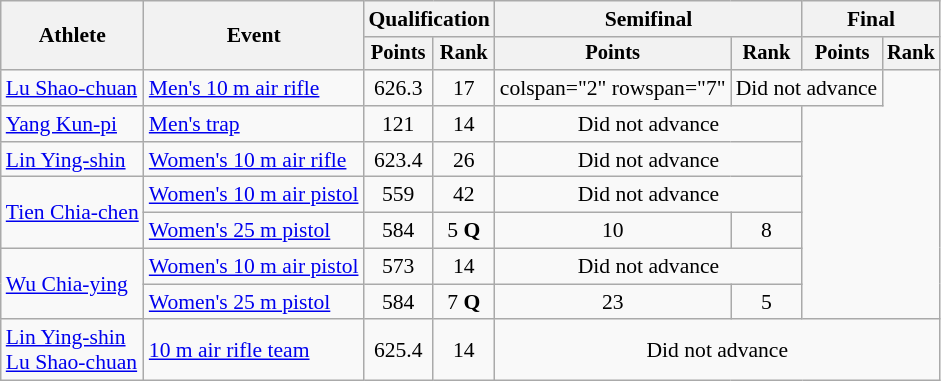<table class="wikitable" style="font-size:90%; text-align:center">
<tr>
<th rowspan="2">Athlete</th>
<th rowspan="2">Event</th>
<th colspan="2">Qualification</th>
<th colspan="2">Semifinal</th>
<th colspan="2">Final</th>
</tr>
<tr style="font-size:95%">
<th>Points</th>
<th>Rank</th>
<th>Points</th>
<th>Rank</th>
<th>Points</th>
<th>Rank</th>
</tr>
<tr>
<td align="left"><a href='#'>Lu Shao-chuan</a></td>
<td align="left"><a href='#'>Men's 10 m air rifle</a></td>
<td>626.3</td>
<td>17</td>
<td>colspan="2" rowspan="7" </td>
<td colspan="2">Did not advance</td>
</tr>
<tr>
<td align="left"><a href='#'>Yang Kun-pi</a></td>
<td align="left"><a href='#'>Men's trap</a></td>
<td>121</td>
<td>14</td>
<td colspan="2">Did not advance</td>
</tr>
<tr>
<td align="left"><a href='#'>Lin Ying-shin</a></td>
<td align="left"><a href='#'>Women's 10 m air rifle</a></td>
<td>623.4</td>
<td>26</td>
<td colspan="2">Did not advance</td>
</tr>
<tr>
<td align="left" rowspan="2"><a href='#'>Tien Chia-chen</a></td>
<td align="left"><a href='#'>Women's 10 m air pistol</a></td>
<td>559</td>
<td>42</td>
<td colspan="2">Did not advance</td>
</tr>
<tr>
<td align="left"><a href='#'>Women's 25 m pistol</a></td>
<td>584</td>
<td>5 <strong>Q</strong></td>
<td>10</td>
<td>8</td>
</tr>
<tr>
<td align="left" rowspan="2"><a href='#'>Wu Chia-ying</a></td>
<td align="left"><a href='#'>Women's 10 m air pistol</a></td>
<td>573</td>
<td>14</td>
<td colspan="2">Did not advance</td>
</tr>
<tr>
<td align="left"><a href='#'>Women's 25 m pistol</a></td>
<td>584</td>
<td>7 <strong>Q</strong></td>
<td>23</td>
<td>5</td>
</tr>
<tr>
<td align="left"><a href='#'>Lin Ying-shin</a><br><a href='#'>Lu Shao-chuan</a></td>
<td align="left"><a href='#'>10 m air rifle team</a></td>
<td>625.4</td>
<td>14</td>
<td colspan="4">Did not advance</td>
</tr>
</table>
